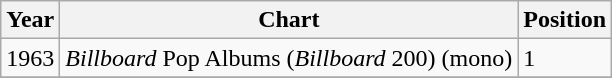<table class="wikitable">
<tr>
<th>Year</th>
<th>Chart</th>
<th>Position</th>
</tr>
<tr>
<td>1963</td>
<td><em>Billboard</em> Pop Albums (<em>Billboard</em> 200) (mono)</td>
<td>1</td>
</tr>
<tr>
</tr>
</table>
